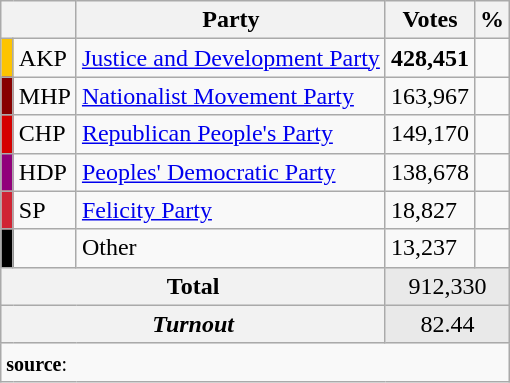<table class="wikitable">
<tr>
<th colspan="2" align="center"></th>
<th align="center">Party</th>
<th align="center">Votes</th>
<th align="center">%</th>
</tr>
<tr align="left">
<td bgcolor="#FDC400" width="1"></td>
<td>AKP</td>
<td><a href='#'>Justice and Development Party</a></td>
<td><strong>428,451</strong></td>
<td><strong></strong></td>
</tr>
<tr align="left">
<td bgcolor="#870000" width="1"></td>
<td>MHP</td>
<td><a href='#'>Nationalist Movement Party</a></td>
<td>163,967</td>
<td></td>
</tr>
<tr align="left">
<td bgcolor="#d50000" width="1"></td>
<td>CHP</td>
<td><a href='#'>Republican People's Party</a></td>
<td>149,170</td>
<td></td>
</tr>
<tr align="left">
<td bgcolor="#91007B" width="1"></td>
<td>HDP</td>
<td><a href='#'>Peoples' Democratic Party</a></td>
<td>138,678</td>
<td></td>
</tr>
<tr align="left">
<td bgcolor="#D02433" width="1"></td>
<td>SP</td>
<td><a href='#'>Felicity Party</a></td>
<td>18,827</td>
<td></td>
</tr>
<tr align="left">
<td bgcolor=" " width="1"></td>
<td></td>
<td>Other</td>
<td>13,237</td>
<td></td>
</tr>
<tr align="left" style="background-color:#E9E9E9">
<th colspan="3" align="center"><strong>Total</strong></th>
<td colspan="5" align="center">912,330</td>
</tr>
<tr align="left" style="background-color:#E9E9E9">
<th colspan="3" align="center"><em>Turnout</em></th>
<td colspan="5" align="center">82.44</td>
</tr>
<tr>
<td colspan="9" align="left"><small><strong>source</strong>: </small></td>
</tr>
</table>
